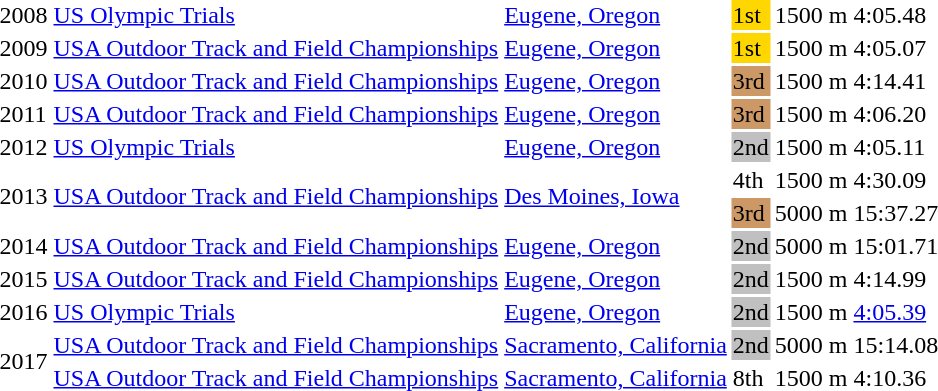<table>
<tr>
<td>2008</td>
<td><a href='#'>US Olympic Trials</a></td>
<td><a href='#'>Eugene, Oregon</a></td>
<td bgcolor=gold>1st</td>
<td>1500 m</td>
<td>4:05.48</td>
</tr>
<tr>
<td>2009</td>
<td><a href='#'>USA Outdoor Track and Field Championships</a></td>
<td><a href='#'>Eugene, Oregon</a></td>
<td bgcolor=gold>1st</td>
<td>1500 m</td>
<td>4:05.07</td>
</tr>
<tr>
<td>2010</td>
<td><a href='#'>USA Outdoor Track and Field Championships</a></td>
<td><a href='#'>Eugene, Oregon</a></td>
<td style="background:#c96;">3rd</td>
<td>1500 m</td>
<td>4:14.41</td>
</tr>
<tr>
<td>2011</td>
<td><a href='#'>USA Outdoor Track and Field Championships</a></td>
<td><a href='#'>Eugene, Oregon</a></td>
<td style="background:#c96;">3rd</td>
<td>1500 m</td>
<td>4:06.20</td>
</tr>
<tr>
<td>2012</td>
<td><a href='#'>US Olympic Trials</a></td>
<td><a href='#'>Eugene, Oregon</a></td>
<td style="background:silver;">2nd</td>
<td>1500 m</td>
<td>4:05.11</td>
</tr>
<tr>
<td rowspan=2>2013</td>
<td rowspan=2><a href='#'>USA Outdoor Track and Field Championships</a></td>
<td rowspan=2><a href='#'>Des Moines, Iowa</a></td>
<td>4th</td>
<td>1500 m</td>
<td>4:30.09</td>
</tr>
<tr>
<td style="background:#c96;">3rd</td>
<td>5000 m</td>
<td>15:37.27</td>
</tr>
<tr>
<td>2014</td>
<td><a href='#'>USA Outdoor Track and Field Championships</a></td>
<td><a href='#'>Eugene, Oregon</a></td>
<td style="background:silver;">2nd</td>
<td>5000 m</td>
<td>15:01.71</td>
</tr>
<tr>
<td>2015</td>
<td><a href='#'>USA Outdoor Track and Field Championships</a></td>
<td><a href='#'>Eugene, Oregon</a></td>
<td style="background:silver;">2nd</td>
<td>1500 m</td>
<td>4:14.99</td>
</tr>
<tr>
<td>2016</td>
<td><a href='#'>US Olympic Trials</a></td>
<td><a href='#'>Eugene, Oregon</a></td>
<td style="background:silver;">2nd</td>
<td>1500 m</td>
<td><a href='#'>4:05.39</a></td>
</tr>
<tr>
<td rowspan=2>2017</td>
<td><a href='#'>USA Outdoor Track and Field Championships</a></td>
<td><a href='#'>Sacramento, California</a></td>
<td style="background:silver;">2nd</td>
<td>5000 m</td>
<td>15:14.08</td>
</tr>
<tr>
<td><a href='#'>USA Outdoor Track and Field Championships</a></td>
<td><a href='#'>Sacramento, California</a></td>
<td>8th</td>
<td>1500 m</td>
<td>4:10.36</td>
</tr>
</table>
